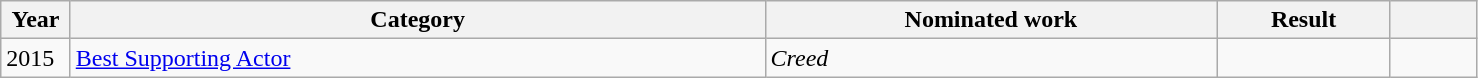<table class=wikitable class="wikitable sortable">
<tr>
<th width=4%>Year</th>
<th width=40%>Category</th>
<th width=26%>Nominated work</th>
<th width=10%>Result</th>
<th width=5%></th>
</tr>
<tr>
<td>2015</td>
<td><a href='#'>Best Supporting Actor</a></td>
<td><em>Creed</em></td>
<td></td>
<td></td>
</tr>
</table>
